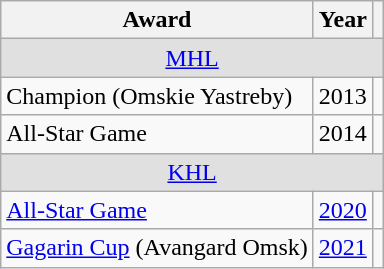<table class="wikitable">
<tr>
<th>Award</th>
<th>Year</th>
<th></th>
</tr>
<tr ALIGN="center" bgcolor="#e0e0e0">
<td colspan="3"><a href='#'>MHL</a></td>
</tr>
<tr>
<td>Champion (Omskie Yastreby)</td>
<td>2013</td>
<td></td>
</tr>
<tr>
<td>All-Star Game</td>
<td>2014</td>
<td></td>
</tr>
<tr ALIGN="center" bgcolor="#e0e0e0">
<td colspan="3"><a href='#'>KHL</a></td>
</tr>
<tr>
<td><a href='#'>All-Star Game</a></td>
<td><a href='#'>2020</a></td>
<td></td>
</tr>
<tr>
<td><a href='#'>Gagarin Cup</a> (Avangard Omsk)</td>
<td><a href='#'>2021</a></td>
<td></td>
</tr>
</table>
